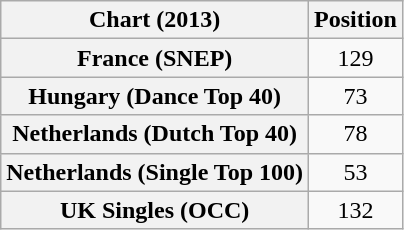<table class="wikitable sortable plainrowheaders" style="text-align:center">
<tr>
<th scope="col">Chart (2013)</th>
<th scope="col">Position</th>
</tr>
<tr>
<th scope="row">France (SNEP)</th>
<td>129</td>
</tr>
<tr>
<th scope="row">Hungary (Dance Top 40)</th>
<td>73</td>
</tr>
<tr>
<th scope="row">Netherlands (Dutch Top 40)</th>
<td>78</td>
</tr>
<tr>
<th scope="row">Netherlands (Single Top 100)</th>
<td>53</td>
</tr>
<tr>
<th scope="row">UK Singles (OCC)</th>
<td>132</td>
</tr>
</table>
